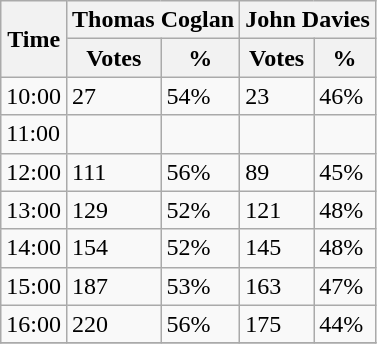<table class="wikitable">
<tr>
<th rowspan="2">Time</th>
<th colspan="2">Thomas Coglan</th>
<th colspan="2">John Davies</th>
</tr>
<tr>
<th>Votes</th>
<th>%</th>
<th>Votes</th>
<th>%</th>
</tr>
<tr>
<td>10:00</td>
<td>27</td>
<td>54%</td>
<td>23</td>
<td>46%</td>
</tr>
<tr>
<td>11:00</td>
<td></td>
<td></td>
<td></td>
<td></td>
</tr>
<tr>
<td>12:00</td>
<td>111</td>
<td>56%</td>
<td>89</td>
<td>45%</td>
</tr>
<tr>
<td>13:00</td>
<td>129</td>
<td>52%</td>
<td>121</td>
<td>48%</td>
</tr>
<tr>
<td>14:00</td>
<td>154</td>
<td>52%</td>
<td>145</td>
<td>48%</td>
</tr>
<tr>
<td>15:00</td>
<td>187</td>
<td>53%</td>
<td>163</td>
<td>47%</td>
</tr>
<tr>
<td>16:00</td>
<td>220</td>
<td>56%</td>
<td>175</td>
<td>44%</td>
</tr>
<tr>
</tr>
</table>
